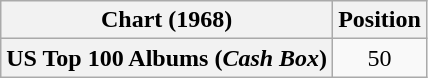<table class="wikitable plainrowheaders" style="text-align:center">
<tr>
<th scope="col">Chart (1968)</th>
<th scope="col">Position</th>
</tr>
<tr>
<th scope="row">US Top 100 Albums (<em>Cash Box</em>)</th>
<td>50</td>
</tr>
</table>
